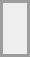<table align="center" border="0" cellpadding="4" cellspacing="4" style="border: 2px solid #9d9d9d;background-color:#eeeeee" valign="midlle">
<tr>
<td><br><div></div></td>
</tr>
</table>
